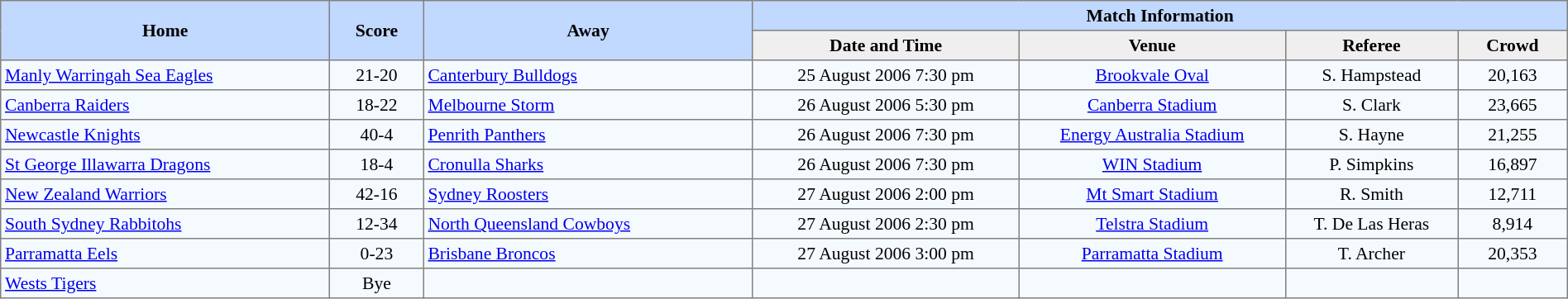<table border=1 style="border-collapse:collapse; font-size:90%;" cellpadding=3 cellspacing=0 width=100%>
<tr bgcolor=#C1D8FF>
<th rowspan=2 width=21%>Home</th>
<th rowspan=2 width=6%>Score</th>
<th rowspan=2 width=21%>Away</th>
<th colspan=6>Match Information</th>
</tr>
<tr bgcolor=#EFEFEF>
<th width=17%>Date and Time</th>
<th width=17%>Venue</th>
<th width=11%>Referee</th>
<th width=7%>Crowd</th>
</tr>
<tr align=center bgcolor=#F5FAFF>
<td align=left> <a href='#'>Manly Warringah Sea Eagles</a></td>
<td>21-20</td>
<td align=left> <a href='#'>Canterbury Bulldogs</a></td>
<td>25 August 2006 7:30 pm</td>
<td><a href='#'>Brookvale Oval</a></td>
<td>S. Hampstead</td>
<td>20,163</td>
</tr>
<tr align=center bgcolor=#F5FAFF>
<td align=left> <a href='#'>Canberra Raiders</a></td>
<td>18-22</td>
<td align=left> <a href='#'>Melbourne Storm</a></td>
<td>26 August 2006 5:30 pm</td>
<td><a href='#'>Canberra Stadium</a></td>
<td>S. Clark</td>
<td>23,665</td>
</tr>
<tr align=center bgcolor=#F5FAFF>
<td align=left> <a href='#'>Newcastle Knights</a></td>
<td>40-4</td>
<td align=left> <a href='#'>Penrith Panthers</a></td>
<td>26 August 2006 7:30 pm</td>
<td><a href='#'>Energy Australia Stadium</a></td>
<td>S. Hayne</td>
<td>21,255</td>
</tr>
<tr align=center bgcolor=#F5FAFF>
<td align=left> <a href='#'>St George Illawarra Dragons</a></td>
<td>18-4</td>
<td align=left> <a href='#'>Cronulla Sharks</a></td>
<td>26 August 2006 7:30 pm</td>
<td><a href='#'>WIN Stadium</a></td>
<td>P. Simpkins</td>
<td>16,897</td>
</tr>
<tr align=center bgcolor=#F5FAFF>
<td align=left> <a href='#'>New Zealand Warriors</a></td>
<td>42-16</td>
<td align=left> <a href='#'>Sydney Roosters</a></td>
<td>27 August 2006 2:00 pm</td>
<td><a href='#'>Mt Smart Stadium</a></td>
<td>R. Smith</td>
<td>12,711</td>
</tr>
<tr align=center bgcolor=#F5FAFF>
<td align=left> <a href='#'>South Sydney Rabbitohs</a></td>
<td>12-34</td>
<td align=left> <a href='#'>North Queensland Cowboys</a></td>
<td>27 August 2006 2:30 pm</td>
<td><a href='#'>Telstra Stadium</a></td>
<td>T. De Las Heras</td>
<td>8,914</td>
</tr>
<tr align=center bgcolor=#F5FAFF>
<td align=left> <a href='#'>Parramatta Eels</a></td>
<td>0-23</td>
<td align=left> <a href='#'>Brisbane Broncos</a></td>
<td>27 August 2006 3:00 pm</td>
<td><a href='#'>Parramatta Stadium</a></td>
<td>T. Archer</td>
<td>20,353</td>
</tr>
<tr align=center bgcolor=#F5FAFF>
<td align=left> <a href='#'>Wests Tigers</a></td>
<td>Bye</td>
<td></td>
<td></td>
<td></td>
<td></td>
<td></td>
</tr>
</table>
